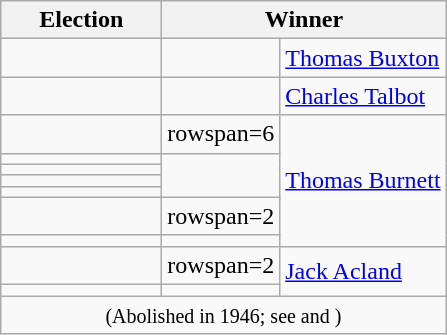<table class=wikitable>
<tr>
<th width=100>Election</th>
<th width=175 colspan=2>Winner</th>
</tr>
<tr>
<td></td>
<td></td>
<td><a href='#'>Thomas Buxton</a></td>
</tr>
<tr>
<td></td>
<td></td>
<td><a href='#'>Charles Talbot</a></td>
</tr>
<tr>
<td></td>
<td>rowspan=6 </td>
<td rowspan=8><a href='#'>Thomas Burnett</a></td>
</tr>
<tr>
<td></td>
</tr>
<tr>
<td></td>
</tr>
<tr>
<td></td>
</tr>
<tr>
<td></td>
</tr>
<tr>
<td rowspan=2 height=18></td>
</tr>
<tr>
<td>rowspan=2 </td>
</tr>
<tr>
<td></td>
</tr>
<tr>
<td></td>
<td>rowspan=2  </td>
<td rowspan=2><a href='#'>Jack Acland</a></td>
</tr>
<tr>
<td></td>
</tr>
<tr>
<td colspan=3 align=center><small>(Abolished in 1946; see  and )</small></td>
</tr>
</table>
